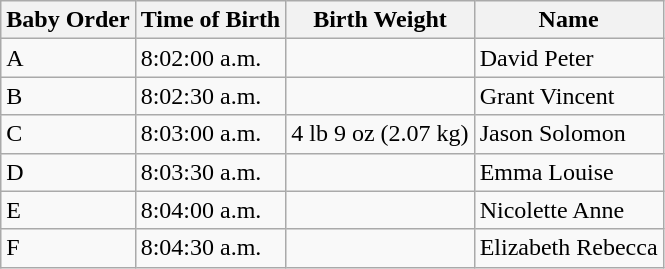<table class="wikitable">
<tr>
<th>Baby Order</th>
<th>Time of Birth</th>
<th>Birth Weight</th>
<th>Name</th>
</tr>
<tr>
<td>A</td>
<td>8:02:00 a.m.</td>
<td></td>
<td>David Peter</td>
</tr>
<tr>
<td>B</td>
<td>8:02:30 a.m.</td>
<td></td>
<td>Grant Vincent</td>
</tr>
<tr>
<td>C</td>
<td>8:03:00 a.m.</td>
<td>4 lb 9 oz (2.07 kg)</td>
<td>Jason Solomon</td>
</tr>
<tr>
<td>D</td>
<td>8:03:30 a.m.</td>
<td></td>
<td>Emma Louise</td>
</tr>
<tr>
<td>E</td>
<td>8:04:00 a.m.</td>
<td></td>
<td>Nicolette Anne</td>
</tr>
<tr>
<td>F</td>
<td>8:04:30 a.m.</td>
<td></td>
<td>Elizabeth Rebecca</td>
</tr>
</table>
